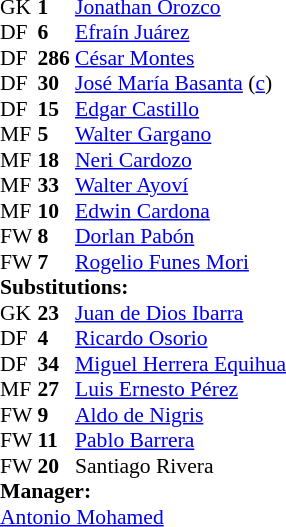<table style="font-size:90%" cellspacing=0 cellpadding=0 align=center>
<tr>
<th width=25></th>
<th width=25></th>
</tr>
<tr>
<td>GK</td>
<td><strong>1</strong></td>
<td> <a href='#'>Jonathan Orozco</a></td>
</tr>
<tr>
<td>DF</td>
<td><strong>6</strong></td>
<td> <a href='#'>Efraín Juárez</a></td>
</tr>
<tr>
<td>DF</td>
<td><strong>286</strong></td>
<td> <a href='#'>César Montes</a></td>
</tr>
<tr>
<td>DF</td>
<td><strong>30</strong></td>
<td> <a href='#'>José María Basanta</a> (<a href='#'>c</a>)</td>
</tr>
<tr>
<td>DF</td>
<td><strong>15</strong></td>
<td> <a href='#'>Edgar Castillo</a></td>
</tr>
<tr>
<td>MF</td>
<td><strong>5</strong></td>
<td> <a href='#'>Walter Gargano</a></td>
</tr>
<tr>
<td>MF</td>
<td><strong>18</strong></td>
<td> <a href='#'>Neri Cardozo</a></td>
<td></td>
<td></td>
</tr>
<tr>
<td>MF</td>
<td><strong>33</strong></td>
<td> <a href='#'>Walter Ayoví</a></td>
</tr>
<tr>
<td>MF</td>
<td><strong>10</strong></td>
<td> <a href='#'>Edwin Cardona</a></td>
<td></td>
</tr>
<tr>
<td>FW</td>
<td><strong>8</strong></td>
<td> <a href='#'>Dorlan Pabón</a></td>
</tr>
<tr>
<td>FW</td>
<td><strong>7</strong></td>
<td> <a href='#'>Rogelio Funes Mori</a></td>
</tr>
<tr>
<td colspan=3><strong>Substitutions:</strong></td>
</tr>
<tr>
<td>GK</td>
<td><strong>23</strong></td>
<td> <a href='#'>Juan de Dios Ibarra</a></td>
</tr>
<tr>
<td>DF</td>
<td><strong>4</strong></td>
<td> <a href='#'>Ricardo Osorio</a></td>
</tr>
<tr>
<td>DF</td>
<td><strong>34</strong></td>
<td> <a href='#'>Miguel Herrera Equihua</a></td>
</tr>
<tr>
<td>MF</td>
<td><strong>27</strong></td>
<td> <a href='#'>Luis Ernesto Pérez</a></td>
</tr>
<tr>
<td>FW</td>
<td><strong>9</strong></td>
<td> <a href='#'>Aldo de Nigris</a></td>
<td></td>
<td></td>
</tr>
<tr>
<td>FW</td>
<td><strong>11</strong></td>
<td> <a href='#'>Pablo Barrera</a></td>
</tr>
<tr>
<td>FW</td>
<td><strong>20</strong></td>
<td> Santiago Rivera</td>
</tr>
<tr>
<td colspan=3><strong>Manager:</strong></td>
</tr>
<tr>
<td colspan=4> <a href='#'>Antonio Mohamed</a></td>
</tr>
</table>
